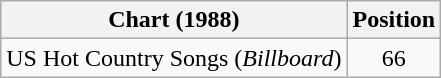<table class="wikitable">
<tr>
<th>Chart (1988)</th>
<th>Position</th>
</tr>
<tr>
<td>US Hot Country Songs (<em>Billboard</em>)</td>
<td align="center">66</td>
</tr>
</table>
